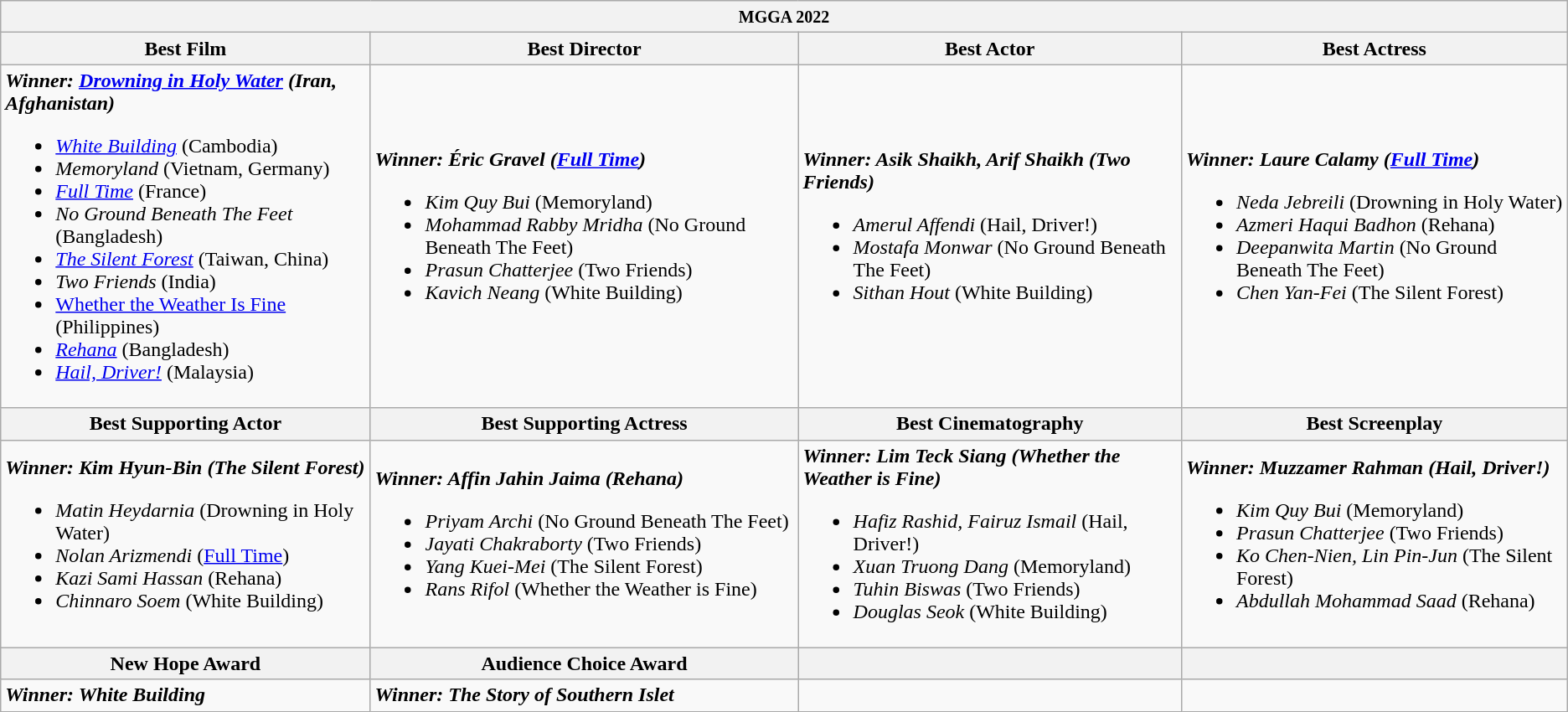<table class="wikitable sortable mw-collapsible">
<tr>
<th colspan="4"><strong><small>MGGA 2022</small></strong></th>
</tr>
<tr>
<th>Best Film</th>
<th>Best Director</th>
<th>Best Actor</th>
<th>Best Actress</th>
</tr>
<tr>
<td><strong><em>Winner:<strong> </strong><a href='#'>Drowning in Holy Water</a> (Iran, Afghanistan)</em></strong><br><ul><li><em><a href='#'>White Building</a></em> (Cambodia)</li><li><em>Memoryland</em> (Vietnam, Germany)</li><li><em><a href='#'>Full Time</a></em> (France)</li><li><em>No Ground Beneath The Feet</em> (Bangladesh)</li><li><em><a href='#'>The Silent Forest</a></em> (Taiwan, China)</li><li><em>Two Friends</em> (India)</li><li><a href='#'>Whether the Weather Is Fine</a> (Philippines)</li><li><a href='#'><em>Rehana</em></a> (Bangladesh)</li><li><em><a href='#'>Hail, Driver!</a></em> (Malaysia)</li></ul></td>
<td><strong><em>Winner: Éric Gravel (<a href='#'>Full Time</a>)</em></strong><br><ul><li><em>Kim Quy Bui</em> (Memoryland)</li><li><em>Mohammad Rabby Mridha</em> (No Ground Beneath The Feet)</li><li><em>Prasun Chatterjee</em> (Two Friends)</li><li><em>Kavich Neang</em> (White Building)</li></ul></td>
<td><strong><em>Winner: Asik Shaikh, Arif Shaikh (Two Friends)</em></strong><br><ul><li><em>Amerul Affendi</em> (Hail, Driver!)</li><li><em>Mostafa Monwar</em> (No Ground Beneath The Feet)</li><li><em>Sithan Hout</em> (White Building)</li></ul></td>
<td><strong><em>Winner: Laure Calamy (<a href='#'>Full Time</a>)</em></strong><br><ul><li><em>Neda Jebreili</em> (Drowning in Holy Water)</li><li><em>Azmeri Haqui Badhon</em> (Rehana)</li><li><em>Deepanwita Martin</em> (No Ground Beneath The Feet)</li><li><em>Chen Yan-Fei</em> (The Silent Forest)</li></ul></td>
</tr>
<tr>
<th>Best Supporting Actor</th>
<th>Best Supporting Actress</th>
<th>Best Cinematography</th>
<th>Best Screenplay</th>
</tr>
<tr>
<td><strong><em>Winner: Kim Hyun-Bin (The Silent Forest)</em></strong><br><ul><li><em>Matin Heydarnia</em> (Drowning in Holy Water)</li><li><em>Nolan Arizmendi</em> (<a href='#'>Full Time</a>)</li><li><em>Kazi Sami Hassan</em> (Rehana)</li><li><em>Chinnaro Soem</em> (White Building)</li></ul></td>
<td><strong><em>Winner: Affin Jahin Jaima (Rehana)</em></strong><br><ul><li><em>Priyam Archi</em> (No Ground Beneath The Feet)</li><li><em>Jayati Chakraborty</em> (Two Friends)</li><li><em>Yang Kuei-Mei</em> (The Silent Forest)</li><li><em>Rans Rifol</em> (Whether the Weather is Fine)</li></ul></td>
<td><strong><em>Winner: Lim Teck Siang (Whether the Weather is Fine)</em></strong><br><ul><li><em>Hafiz Rashid, Fairuz Ismail</em> (Hail, Driver!)</li><li><em>Xuan Truong Dang</em> (Memoryland)</li><li><em>Tuhin Biswas</em> (Two Friends)</li><li><em>Douglas Seok</em> (White Building)</li></ul></td>
<td><strong><em>Winner: Muzzamer Rahman (Hail, Driver!)</em></strong><br><ul><li><em>Kim Quy Bui</em> (Memoryland)</li><li><em>Prasun Chatterjee</em> (Two Friends)</li><li><em>Ko Chen-Nien, Lin Pin-Jun</em> (The Silent Forest)</li><li><em>Abdullah Mohammad Saad</em> (Rehana)</li></ul></td>
</tr>
<tr>
<th>New Hope Award</th>
<th>Audience Choice Award</th>
<th></th>
<th></th>
</tr>
<tr>
<td><strong><em>Winner: White Building</em></strong></td>
<td><strong><em>Winner: The Story of Southern Islet</em></strong></td>
<td></td>
<td></td>
</tr>
</table>
